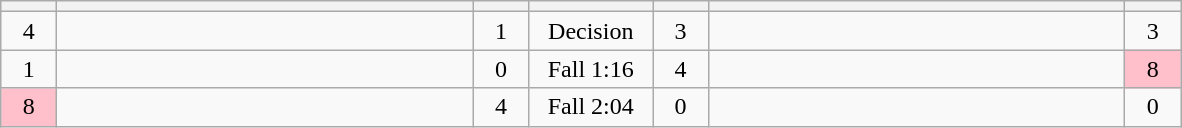<table class="wikitable" style="text-align: center;">
<tr>
<th width=30></th>
<th width=270></th>
<th width=30></th>
<th width=75></th>
<th width=30></th>
<th width=270></th>
<th width=30></th>
</tr>
<tr>
<td>4</td>
<td align=left><strong></strong></td>
<td>1</td>
<td>Decision</td>
<td>3</td>
<td align=left></td>
<td>3</td>
</tr>
<tr>
<td>1</td>
<td align=left><strong></strong></td>
<td>0</td>
<td>Fall 1:16</td>
<td>4</td>
<td align=left></td>
<td bgcolor=pink>8</td>
</tr>
<tr>
<td bgcolor=pink>8</td>
<td align=left></td>
<td>4</td>
<td>Fall 2:04</td>
<td>0</td>
<td align=left><strong></strong></td>
<td>0</td>
</tr>
</table>
